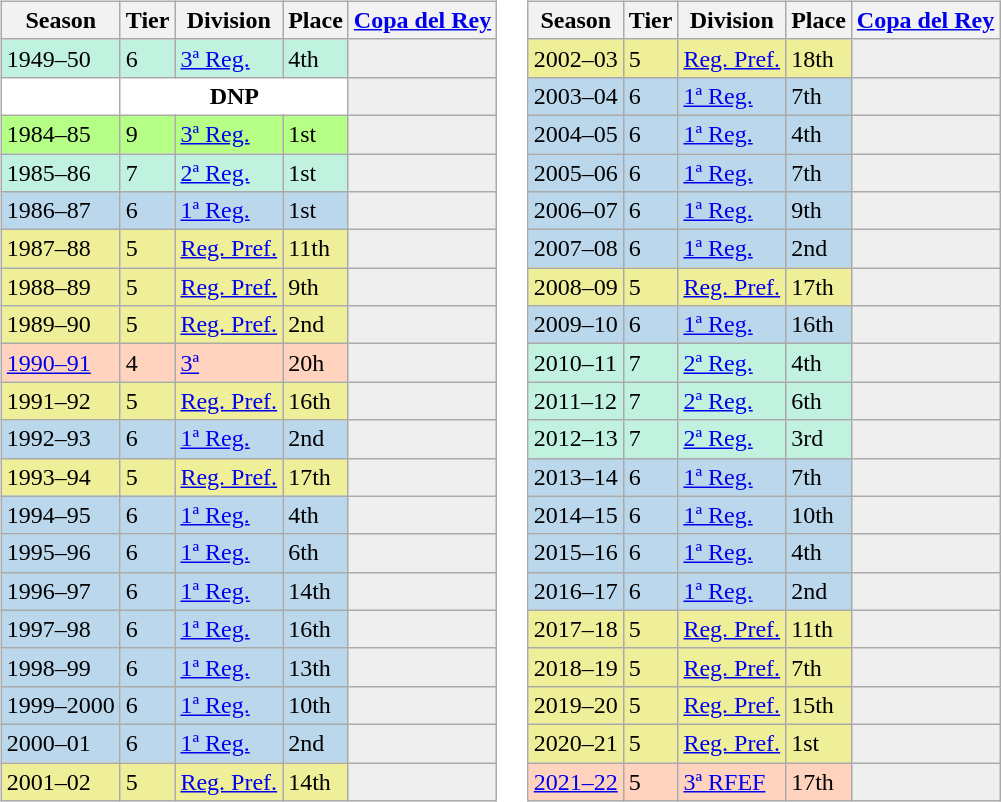<table>
<tr>
<td valign="top" width=0%><br><table class="wikitable">
<tr style="background:#f0f6fa;">
<th>Season</th>
<th>Tier</th>
<th>Division</th>
<th>Place</th>
<th><a href='#'>Copa del Rey</a></th>
</tr>
<tr>
<td style="background:#C0F2DF;">1949–50</td>
<td style="background:#C0F2DF;">6</td>
<td style="background:#C0F2DF;"><a href='#'>3ª Reg.</a></td>
<td style="background:#C0F2DF;">4th</td>
<th style="background:#efefef;"></th>
</tr>
<tr>
<td style="background:#FFFFFF;"></td>
<th style="background:#FFFFFF;" colspan="3">DNP</th>
<th style="background:#efefef;"></th>
</tr>
<tr>
<td style="background:#B6FF86;">1984–85</td>
<td style="background:#B6FF86;">9</td>
<td style="background:#B6FF86;"><a href='#'>3ª Reg.</a></td>
<td style="background:#B6FF86;">1st</td>
<th style="background:#efefef;"></th>
</tr>
<tr>
<td style="background:#C0F2DF;">1985–86</td>
<td style="background:#C0F2DF;">7</td>
<td style="background:#C0F2DF;"><a href='#'>2ª Reg.</a></td>
<td style="background:#C0F2DF;">1st</td>
<th style="background:#efefef;"></th>
</tr>
<tr>
<td style="background:#BBD7EC;">1986–87</td>
<td style="background:#BBD7EC;">6</td>
<td style="background:#BBD7EC;"><a href='#'>1ª Reg.</a></td>
<td style="background:#BBD7EC;">1st</td>
<th style="background:#efefef;"></th>
</tr>
<tr>
<td style="background:#EFEF99;">1987–88</td>
<td style="background:#EFEF99;">5</td>
<td style="background:#EFEF99;"><a href='#'>Reg. Pref.</a></td>
<td style="background:#EFEF99;">11th</td>
<th style="background:#efefef;"></th>
</tr>
<tr>
<td style="background:#EFEF99;">1988–89</td>
<td style="background:#EFEF99;">5</td>
<td style="background:#EFEF99;"><a href='#'>Reg. Pref.</a></td>
<td style="background:#EFEF99;">9th</td>
<th style="background:#efefef;"></th>
</tr>
<tr>
<td style="background:#EFEF99;">1989–90</td>
<td style="background:#EFEF99;">5</td>
<td style="background:#EFEF99;"><a href='#'>Reg. Pref.</a></td>
<td style="background:#EFEF99;">2nd</td>
<th style="background:#efefef;"></th>
</tr>
<tr>
<td style="background:#FFD3BD;"><a href='#'>1990–91</a></td>
<td style="background:#FFD3BD;">4</td>
<td style="background:#FFD3BD;"><a href='#'>3ª</a></td>
<td style="background:#FFD3BD;">20h</td>
<th style="background:#efefef;"></th>
</tr>
<tr>
<td style="background:#EFEF99;">1991–92</td>
<td style="background:#EFEF99;">5</td>
<td style="background:#EFEF99;"><a href='#'>Reg. Pref.</a></td>
<td style="background:#EFEF99;">16th</td>
<th style="background:#efefef;"></th>
</tr>
<tr>
<td style="background:#BBD7EC;">1992–93</td>
<td style="background:#BBD7EC;">6</td>
<td style="background:#BBD7EC;"><a href='#'>1ª Reg.</a></td>
<td style="background:#BBD7EC;">2nd</td>
<th style="background:#efefef;"></th>
</tr>
<tr>
<td style="background:#EFEF99;">1993–94</td>
<td style="background:#EFEF99;">5</td>
<td style="background:#EFEF99;"><a href='#'>Reg. Pref.</a></td>
<td style="background:#EFEF99;">17th</td>
<th style="background:#efefef;"></th>
</tr>
<tr>
<td style="background:#BBD7EC;">1994–95</td>
<td style="background:#BBD7EC;">6</td>
<td style="background:#BBD7EC;"><a href='#'>1ª Reg.</a></td>
<td style="background:#BBD7EC;">4th</td>
<th style="background:#efefef;"></th>
</tr>
<tr>
<td style="background:#BBD7EC;">1995–96</td>
<td style="background:#BBD7EC;">6</td>
<td style="background:#BBD7EC;"><a href='#'>1ª Reg.</a></td>
<td style="background:#BBD7EC;">6th</td>
<th style="background:#efefef;"></th>
</tr>
<tr>
<td style="background:#BBD7EC;">1996–97</td>
<td style="background:#BBD7EC;">6</td>
<td style="background:#BBD7EC;"><a href='#'>1ª Reg.</a></td>
<td style="background:#BBD7EC;">14th</td>
<th style="background:#efefef;"></th>
</tr>
<tr>
<td style="background:#BBD7EC;">1997–98</td>
<td style="background:#BBD7EC;">6</td>
<td style="background:#BBD7EC;"><a href='#'>1ª Reg.</a></td>
<td style="background:#BBD7EC;">16th</td>
<th style="background:#efefef;"></th>
</tr>
<tr>
<td style="background:#BBD7EC;">1998–99</td>
<td style="background:#BBD7EC;">6</td>
<td style="background:#BBD7EC;"><a href='#'>1ª Reg.</a></td>
<td style="background:#BBD7EC;">13th</td>
<th style="background:#efefef;"></th>
</tr>
<tr>
<td style="background:#BBD7EC;">1999–2000</td>
<td style="background:#BBD7EC;">6</td>
<td style="background:#BBD7EC;"><a href='#'>1ª Reg.</a></td>
<td style="background:#BBD7EC;">10th</td>
<th style="background:#efefef;"></th>
</tr>
<tr>
<td style="background:#BBD7EC;">2000–01</td>
<td style="background:#BBD7EC;">6</td>
<td style="background:#BBD7EC;"><a href='#'>1ª Reg.</a></td>
<td style="background:#BBD7EC;">2nd</td>
<th style="background:#efefef;"></th>
</tr>
<tr>
<td style="background:#EFEF99;">2001–02</td>
<td style="background:#EFEF99;">5</td>
<td style="background:#EFEF99;"><a href='#'>Reg. Pref.</a></td>
<td style="background:#EFEF99;">14th</td>
<th style="background:#efefef;"></th>
</tr>
</table>
</td>
<td valign="top" width=0%><br><table class="wikitable">
<tr style="background:#f0f6fa;">
<th>Season</th>
<th>Tier</th>
<th>Division</th>
<th>Place</th>
<th><a href='#'>Copa del Rey</a></th>
</tr>
<tr>
<td style="background:#EFEF99;">2002–03</td>
<td style="background:#EFEF99;">5</td>
<td style="background:#EFEF99;"><a href='#'>Reg. Pref.</a></td>
<td style="background:#EFEF99;">18th</td>
<th style="background:#efefef;"></th>
</tr>
<tr>
<td style="background:#BBD7EC;">2003–04</td>
<td style="background:#BBD7EC;">6</td>
<td style="background:#BBD7EC;"><a href='#'>1ª Reg.</a></td>
<td style="background:#BBD7EC;">7th</td>
<th style="background:#efefef;"></th>
</tr>
<tr>
<td style="background:#BBD7EC;">2004–05</td>
<td style="background:#BBD7EC;">6</td>
<td style="background:#BBD7EC;"><a href='#'>1ª Reg.</a></td>
<td style="background:#BBD7EC;">4th</td>
<th style="background:#efefef;"></th>
</tr>
<tr>
<td style="background:#BBD7EC;">2005–06</td>
<td style="background:#BBD7EC;">6</td>
<td style="background:#BBD7EC;"><a href='#'>1ª Reg.</a></td>
<td style="background:#BBD7EC;">7th</td>
<th style="background:#efefef;"></th>
</tr>
<tr>
<td style="background:#BBD7EC;">2006–07</td>
<td style="background:#BBD7EC;">6</td>
<td style="background:#BBD7EC;"><a href='#'>1ª Reg.</a></td>
<td style="background:#BBD7EC;">9th</td>
<th style="background:#efefef;"></th>
</tr>
<tr>
<td style="background:#BBD7EC;">2007–08</td>
<td style="background:#BBD7EC;">6</td>
<td style="background:#BBD7EC;"><a href='#'>1ª Reg.</a></td>
<td style="background:#BBD7EC;">2nd</td>
<th style="background:#efefef;"></th>
</tr>
<tr>
<td style="background:#EFEF99;">2008–09</td>
<td style="background:#EFEF99;">5</td>
<td style="background:#EFEF99;"><a href='#'>Reg. Pref.</a></td>
<td style="background:#EFEF99;">17th</td>
<th style="background:#efefef;"></th>
</tr>
<tr>
<td style="background:#BBD7EC;">2009–10</td>
<td style="background:#BBD7EC;">6</td>
<td style="background:#BBD7EC;"><a href='#'>1ª Reg.</a></td>
<td style="background:#BBD7EC;">16th</td>
<th style="background:#efefef;"></th>
</tr>
<tr>
<td style="background:#C0F2DF;">2010–11</td>
<td style="background:#C0F2DF;">7</td>
<td style="background:#C0F2DF;"><a href='#'>2ª Reg.</a></td>
<td style="background:#C0F2DF;">4th</td>
<th style="background:#efefef;"></th>
</tr>
<tr>
<td style="background:#C0F2DF;">2011–12</td>
<td style="background:#C0F2DF;">7</td>
<td style="background:#C0F2DF;"><a href='#'>2ª Reg.</a></td>
<td style="background:#C0F2DF;">6th</td>
<th style="background:#efefef;"></th>
</tr>
<tr>
<td style="background:#C0F2DF;">2012–13</td>
<td style="background:#C0F2DF;">7</td>
<td style="background:#C0F2DF;"><a href='#'>2ª Reg.</a></td>
<td style="background:#C0F2DF;">3rd</td>
<th style="background:#efefef;"></th>
</tr>
<tr>
<td style="background:#BBD7EC;">2013–14</td>
<td style="background:#BBD7EC;">6</td>
<td style="background:#BBD7EC;"><a href='#'>1ª Reg.</a></td>
<td style="background:#BBD7EC;">7th</td>
<th style="background:#efefef;"></th>
</tr>
<tr>
<td style="background:#BBD7EC;">2014–15</td>
<td style="background:#BBD7EC;">6</td>
<td style="background:#BBD7EC;"><a href='#'>1ª Reg.</a></td>
<td style="background:#BBD7EC;">10th</td>
<th style="background:#efefef;"></th>
</tr>
<tr>
<td style="background:#BBD7EC;">2015–16</td>
<td style="background:#BBD7EC;">6</td>
<td style="background:#BBD7EC;"><a href='#'>1ª Reg.</a></td>
<td style="background:#BBD7EC;">4th</td>
<th style="background:#efefef;"></th>
</tr>
<tr>
<td style="background:#BBD7EC;">2016–17</td>
<td style="background:#BBD7EC;">6</td>
<td style="background:#BBD7EC;"><a href='#'>1ª Reg.</a></td>
<td style="background:#BBD7EC;">2nd</td>
<th style="background:#efefef;"></th>
</tr>
<tr>
<td style="background:#EFEF99;">2017–18</td>
<td style="background:#EFEF99;">5</td>
<td style="background:#EFEF99;"><a href='#'>Reg. Pref.</a></td>
<td style="background:#EFEF99;">11th</td>
<th style="background:#efefef;"></th>
</tr>
<tr>
<td style="background:#EFEF99;">2018–19</td>
<td style="background:#EFEF99;">5</td>
<td style="background:#EFEF99;"><a href='#'>Reg. Pref.</a></td>
<td style="background:#EFEF99;">7th</td>
<th style="background:#efefef;"></th>
</tr>
<tr>
<td style="background:#EFEF99;">2019–20</td>
<td style="background:#EFEF99;">5</td>
<td style="background:#EFEF99;"><a href='#'>Reg. Pref.</a></td>
<td style="background:#EFEF99;">15th</td>
<th style="background:#efefef;"></th>
</tr>
<tr>
<td style="background:#EFEF99;">2020–21</td>
<td style="background:#EFEF99;">5</td>
<td style="background:#EFEF99;"><a href='#'>Reg. Pref.</a></td>
<td style="background:#EFEF99;">1st</td>
<th style="background:#efefef;"></th>
</tr>
<tr>
<td style="background:#FFD3BD;"><a href='#'>2021–22</a></td>
<td style="background:#FFD3BD;">5</td>
<td style="background:#FFD3BD;"><a href='#'>3ª RFEF</a></td>
<td style="background:#FFD3BD;">17th</td>
<th style="background:#efefef;"></th>
</tr>
</table>
</td>
</tr>
</table>
